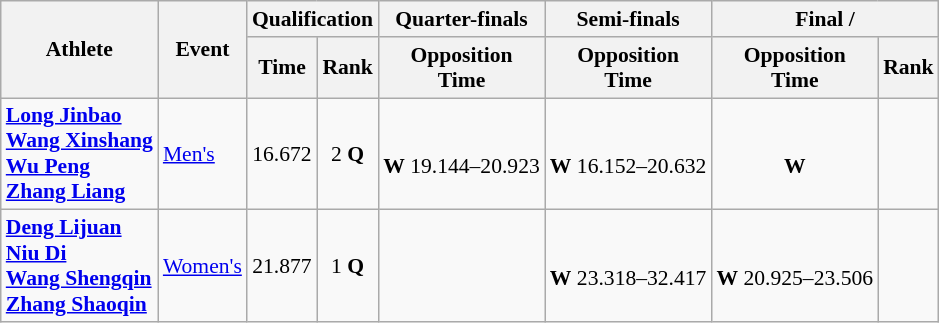<table class=wikitable style="text-align:center; font-size:90%">
<tr>
<th rowspan="2">Athlete</th>
<th rowspan="2">Event</th>
<th colspan="2">Qualification</th>
<th>Quarter-finals</th>
<th>Semi-finals</th>
<th colspan="2">Final / </th>
</tr>
<tr>
<th>Time</th>
<th>Rank</th>
<th>Opposition<br>Time</th>
<th>Opposition<br>Time</th>
<th>Opposition<br>Time</th>
<th>Rank</th>
</tr>
<tr>
<td align="left"><strong><a href='#'>Long Jinbao</a><br><a href='#'>Wang Xinshang</a><br><a href='#'>Wu Peng</a><br><a href='#'>Zhang Liang</a></strong></td>
<td align="left"><a href='#'>Men's</a></td>
<td>16.672</td>
<td>2 <strong>Q</strong></td>
<td><br><strong>W</strong> 19.144–20.923</td>
<td><br><strong>W</strong> 16.152–20.632</td>
<td><br><strong>W</strong> </td>
<td></td>
</tr>
<tr>
<td align="left"><strong><a href='#'>Deng Lijuan</a><br><a href='#'>Niu Di</a><br><a href='#'>Wang Shengqin</a><br><a href='#'>Zhang Shaoqin</a></strong></td>
<td align="left"><a href='#'>Women's</a></td>
<td>21.877</td>
<td>1 <strong>Q</strong></td>
<td></td>
<td><br><strong>W</strong> 23.318–32.417</td>
<td><br><strong>W</strong> 20.925–23.506</td>
<td></td>
</tr>
</table>
